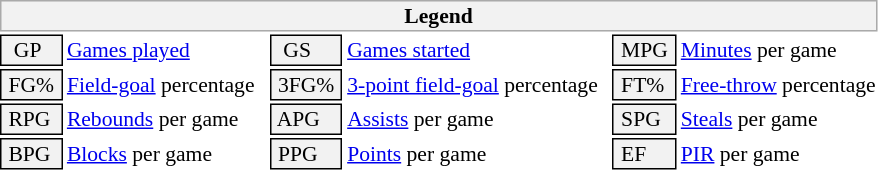<table class="toccolours" style="font-size: 90%; white-space: nowrap;">
<tr>
<th colspan="6" style="background-color: #F2F2F2; border: 1px solid #AAAAAA;">Legend</th>
</tr>
<tr>
<td style="background-color: #F2F2F2; border: 1px solid black;">  GP</td>
<td><a href='#'>Games played</a></td>
<td style="background-color: #F2F2F2; border: 1px solid black">  GS </td>
<td><a href='#'>Games started</a></td>
<td style="background-color: #F2F2F2; border: 1px solid black"> MPG </td>
<td><a href='#'>Minutes</a> per game</td>
</tr>
<tr>
<td style="background-color: #F2F2F2; border: 1px solid black;"> FG% </td>
<td style="padding-right: 8px"><a href='#'>Field-goal</a> percentage</td>
<td style="background-color: #F2F2F2; border: 1px solid black"> 3FG% </td>
<td style="padding-right: 8px"><a href='#'>3-point field-goal</a> percentage</td>
<td style="background-color: #F2F2F2; border: 1px solid black"> FT% </td>
<td><a href='#'>Free-throw</a> percentage</td>
</tr>
<tr>
<td style="background-color: #F2F2F2; border: 1px solid black;"> RPG </td>
<td><a href='#'>Rebounds</a> per game</td>
<td style="background-color: #F2F2F2; border: 1px solid black"> APG </td>
<td><a href='#'>Assists</a> per game</td>
<td style="background-color: #F2F2F2; border: 1px solid black"> SPG </td>
<td><a href='#'>Steals</a> per game</td>
</tr>
<tr>
<td style="background-color: #F2F2F2; border: 1px solid black;"> BPG </td>
<td><a href='#'>Blocks</a> per game</td>
<td style="background-color: #F2F2F2; border: 1px solid black"> PPG </td>
<td><a href='#'>Points</a> per game</td>
<td style="background-color: #F2F2F2; border: 1px solid black"> EF </td>
<td><a href='#'>PIR</a> per game</td>
</tr>
<tr>
</tr>
</table>
